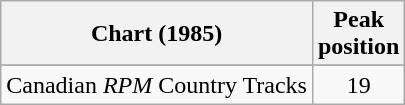<table class="wikitable">
<tr>
<th align="left">Chart (1985)</th>
<th align="center">Peak<br>position</th>
</tr>
<tr>
</tr>
<tr>
<td align="left">Canadian <em>RPM</em> Country Tracks</td>
<td align="center">19</td>
</tr>
</table>
